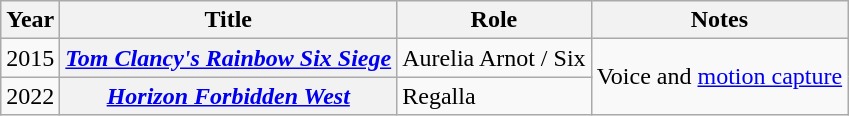<table class="wikitable plainrowheaders sortable">
<tr>
<th scope="col">Year</th>
<th scope="col">Title</th>
<th scope="col">Role</th>
<th scope="col" class="unsortable">Notes</th>
</tr>
<tr>
<td>2015</td>
<th scope="row"><em><a href='#'>Tom Clancy's Rainbow Six Siege</a></em></th>
<td>Aurelia Arnot / Six</td>
<td rowspan="2">Voice and <a href='#'>motion capture</a></td>
</tr>
<tr>
<td>2022</td>
<th scope="row"><em><a href='#'>Horizon Forbidden West</a></em></th>
<td>Regalla</td>
</tr>
</table>
